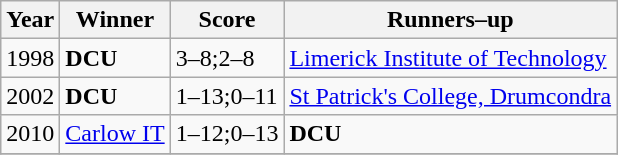<table class="wikitable collapsible">
<tr>
<th>Year</th>
<th>Winner</th>
<th>Score</th>
<th>Runners–up</th>
</tr>
<tr>
<td>1998</td>
<td><strong>DCU</strong></td>
<td>3–8;2–8</td>
<td><a href='#'>Limerick Institute of Technology</a></td>
</tr>
<tr>
<td>2002</td>
<td><strong>DCU</strong></td>
<td>1–13;0–11</td>
<td><a href='#'>St Patrick's College, Drumcondra</a></td>
</tr>
<tr>
<td>2010</td>
<td><a href='#'>Carlow IT</a></td>
<td>1–12;0–13</td>
<td><strong>DCU</strong></td>
</tr>
<tr>
</tr>
</table>
